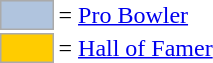<table>
<tr>
<td style="background-color:lightsteelblue; border:1px solid #aaaaaa; width:2em;"></td>
<td>= <a href='#'>Pro Bowler</a></td>
</tr>
<tr>
<td style="background-color:#FFCC00; border:1px solid #aaaaaa; width:2em;"></td>
<td>= <a href='#'>Hall of Famer</a></td>
</tr>
</table>
